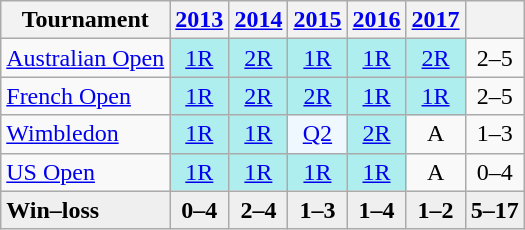<table class=wikitable style=text-align:center>
<tr>
<th>Tournament</th>
<th><a href='#'>2013</a></th>
<th><a href='#'>2014</a></th>
<th><a href='#'>2015</a></th>
<th><a href='#'>2016</a></th>
<th><a href='#'>2017</a></th>
<th></th>
</tr>
<tr>
<td style="text-align:left;"><a href='#'>Australian Open</a></td>
<td style="background:#afeeee;"><a href='#'>1R</a></td>
<td style="background:#afeeee;"><a href='#'>2R</a></td>
<td style="background:#afeeee;"><a href='#'>1R</a></td>
<td style="background:#afeeee;"><a href='#'>1R</a></td>
<td style="background:#afeeee;"><a href='#'>2R</a></td>
<td>2–5</td>
</tr>
<tr>
<td style="text-align:left;"><a href='#'>French Open</a></td>
<td style="background:#afeeee;"><a href='#'>1R</a></td>
<td style="background:#afeeee;"><a href='#'>2R</a></td>
<td style="background:#afeeee;"><a href='#'>2R</a></td>
<td style="background:#afeeee;"><a href='#'>1R</a></td>
<td style="background:#afeeee;"><a href='#'>1R</a></td>
<td>2–5</td>
</tr>
<tr>
<td style="text-align:left;"><a href='#'>Wimbledon</a></td>
<td style="background:#afeeee;"><a href='#'>1R</a></td>
<td style="background:#afeeee;"><a href='#'>1R</a></td>
<td style="background:#f0f8ff;"><a href='#'>Q2</a></td>
<td style="background:#afeeee;"><a href='#'>2R</a></td>
<td>A</td>
<td>1–3</td>
</tr>
<tr>
<td style="text-align:left;"><a href='#'>US Open</a></td>
<td style="background:#afeeee;"><a href='#'>1R</a></td>
<td style="background:#afeeee;"><a href='#'>1R</a></td>
<td style="background:#afeeee;"><a href='#'>1R</a></td>
<td style="background:#afeeee;"><a href='#'>1R</a></td>
<td>A</td>
<td>0–4</td>
</tr>
<tr style="font-weight:bold; background:#efefef;">
<td style="text-align:left;">Win–loss</td>
<td>0–4</td>
<td>2–4</td>
<td>1–3</td>
<td>1–4</td>
<td>1–2</td>
<td>5–17</td>
</tr>
</table>
